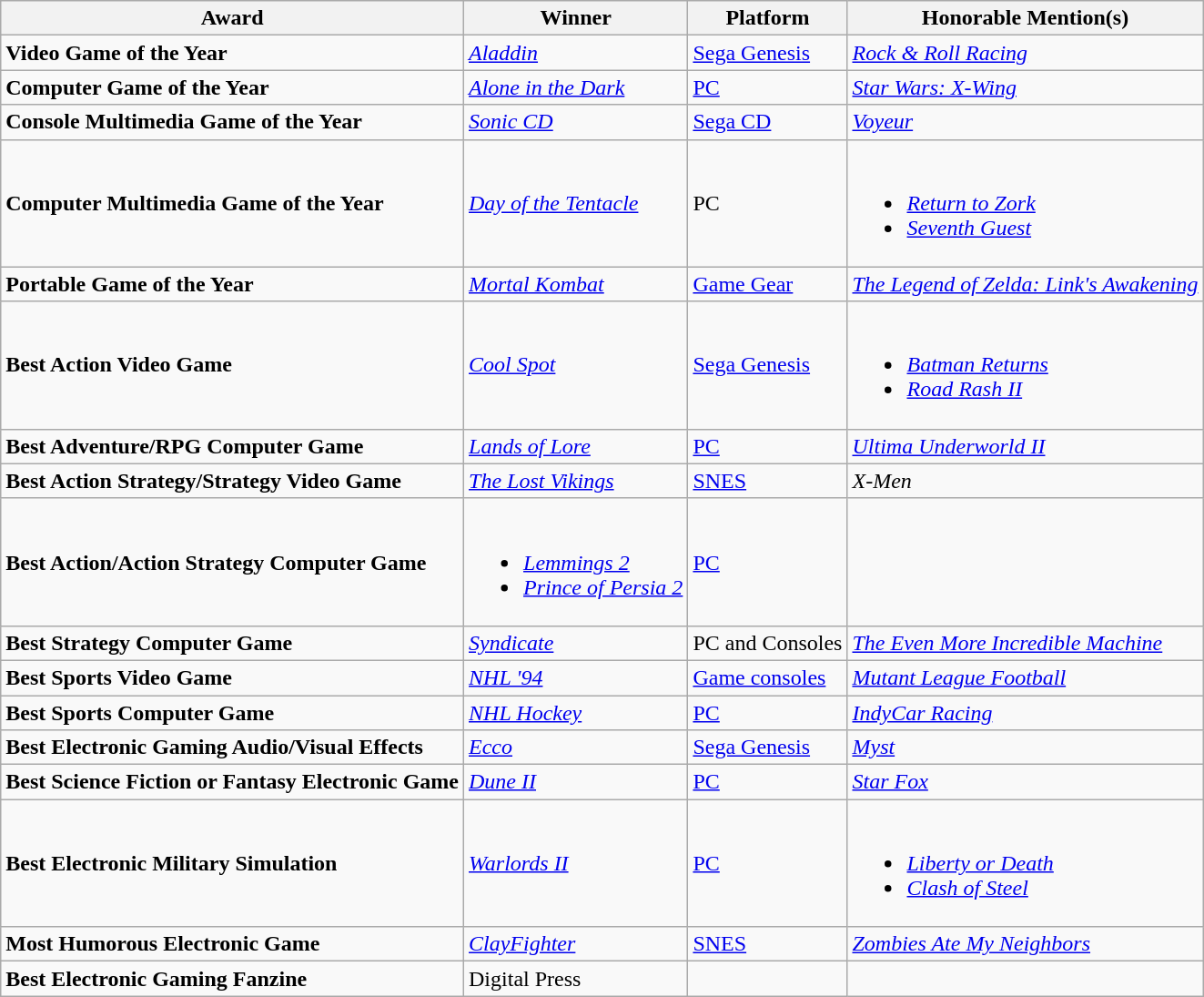<table class="wikitable" border="1">
<tr>
<th>Award</th>
<th>Winner</th>
<th>Platform</th>
<th>Honorable Mention(s)</th>
</tr>
<tr>
<td><strong>Video Game of the Year</strong></td>
<td><em><a href='#'>Aladdin</a></em></td>
<td><a href='#'>Sega Genesis</a></td>
<td><em><a href='#'>Rock & Roll Racing</a></em></td>
</tr>
<tr>
<td><strong>Computer Game of the Year</strong></td>
<td><em><a href='#'>Alone in the Dark</a></em></td>
<td><a href='#'>PC</a></td>
<td><em><a href='#'>Star Wars: X-Wing</a></em></td>
</tr>
<tr>
<td><strong>Console Multimedia Game of the Year</strong></td>
<td><em><a href='#'>Sonic CD</a></em></td>
<td><a href='#'>Sega CD</a></td>
<td><em><a href='#'>Voyeur</a></em></td>
</tr>
<tr>
<td><strong>Computer Multimedia Game of the Year</strong></td>
<td><em><a href='#'>Day of the Tentacle</a></em></td>
<td>PC</td>
<td><br><ul><li><em><a href='#'>Return to Zork</a></em></li><li><em><a href='#'>Seventh Guest</a></em></li></ul></td>
</tr>
<tr>
<td><strong>Portable Game of the Year</strong></td>
<td><em><a href='#'>Mortal Kombat</a></em></td>
<td><a href='#'>Game Gear</a></td>
<td><em><a href='#'>The Legend of Zelda: Link's Awakening</a></em></td>
</tr>
<tr>
<td><strong>Best Action Video Game</strong></td>
<td><em><a href='#'>Cool Spot</a></em></td>
<td><a href='#'>Sega Genesis</a></td>
<td><br><ul><li><em><a href='#'>Batman Returns</a></em></li><li><em><a href='#'>Road Rash II</a></em></li></ul></td>
</tr>
<tr>
<td><strong>Best Adventure/RPG Computer Game</strong></td>
<td><em><a href='#'>Lands of Lore</a></em></td>
<td><a href='#'>PC</a></td>
<td><em><a href='#'>Ultima Underworld II</a></em></td>
</tr>
<tr>
<td><strong>Best Action Strategy/Strategy Video Game</strong></td>
<td><em><a href='#'>The Lost Vikings</a></em></td>
<td><a href='#'>SNES</a></td>
<td><em>X-Men</em></td>
</tr>
<tr>
<td><strong>Best Action/Action Strategy Computer Game</strong></td>
<td><br><ul><li><em><a href='#'>Lemmings 2</a></em></li><li><em><a href='#'>Prince of Persia 2</a></em></li></ul></td>
<td><a href='#'>PC</a></td>
<td></td>
</tr>
<tr>
<td><strong>Best Strategy Computer Game</strong></td>
<td><em><a href='#'>Syndicate</a></em></td>
<td>PC and Consoles</td>
<td><em><a href='#'>The Even More Incredible Machine</a></em></td>
</tr>
<tr>
<td><strong>Best Sports Video Game</strong></td>
<td><em><a href='#'>NHL '94</a></em></td>
<td><a href='#'>Game consoles</a></td>
<td><em><a href='#'>Mutant League Football</a></em></td>
</tr>
<tr>
<td><strong>Best Sports Computer Game</strong></td>
<td><em><a href='#'>NHL Hockey</a></em></td>
<td><a href='#'>PC</a></td>
<td><em><a href='#'>IndyCar Racing</a></em></td>
</tr>
<tr>
<td><strong>Best Electronic Gaming Audio/Visual Effects</strong></td>
<td><em><a href='#'>Ecco</a></em></td>
<td><a href='#'>Sega Genesis</a></td>
<td><em><a href='#'>Myst</a></em></td>
</tr>
<tr>
<td><strong>Best Science Fiction or Fantasy Electronic Game</strong></td>
<td><em><a href='#'>Dune II</a></em></td>
<td><a href='#'>PC</a></td>
<td><em><a href='#'>Star Fox</a></em></td>
</tr>
<tr>
<td><strong>Best Electronic Military Simulation</strong></td>
<td><em><a href='#'>Warlords II</a></em></td>
<td><a href='#'>PC</a></td>
<td><br><ul><li><em><a href='#'>Liberty or Death</a></em></li><li><em><a href='#'>Clash of Steel</a></em></li></ul></td>
</tr>
<tr>
<td><strong>Most Humorous Electronic Game</strong></td>
<td><em><a href='#'>ClayFighter</a></em></td>
<td><a href='#'>SNES</a></td>
<td><em><a href='#'>Zombies Ate My Neighbors</a></em></td>
</tr>
<tr>
<td><strong>Best Electronic Gaming Fanzine</strong></td>
<td>Digital Press</td>
<td></td>
</tr>
</table>
